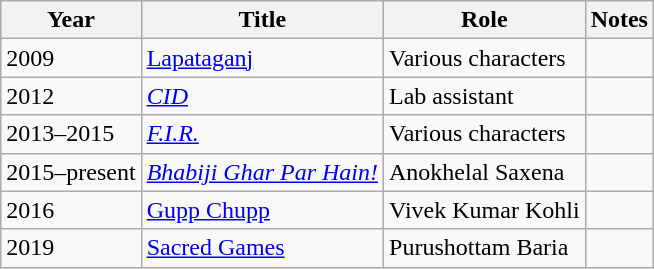<table class="wikitable plainrowheaders sortable">
<tr>
<th scope="col">Year</th>
<th scope="col">Title</th>
<th scope="col">Role</th>
<th scope="col" class="unsortable">Notes</th>
</tr>
<tr>
<td>2009</td>
<td><a href='#'>Lapataganj</a></td>
<td>Various characters</td>
<td></td>
</tr>
<tr>
<td>2012</td>
<td><em><a href='#'>CID</a></em></td>
<td>Lab assistant</td>
<td></td>
</tr>
<tr>
<td>2013–2015</td>
<td><em><a href='#'>F.I.R.</a></em></td>
<td>Various characters</td>
<td></td>
</tr>
<tr>
<td>2015–present</td>
<td><em><a href='#'>Bhabiji Ghar Par Hain!</a></td>
<td>Anokhelal Saxena</td>
<td></td>
</tr>
<tr>
<td>2016</td>
<td></em><a href='#'>Gupp Chupp</a><em></td>
<td>Vivek Kumar Kohli</td>
<td></td>
</tr>
<tr>
<td>2019</td>
<td></em><a href='#'>Sacred Games</a><em></td>
<td>Purushottam Baria</td>
<td></td>
</tr>
</table>
